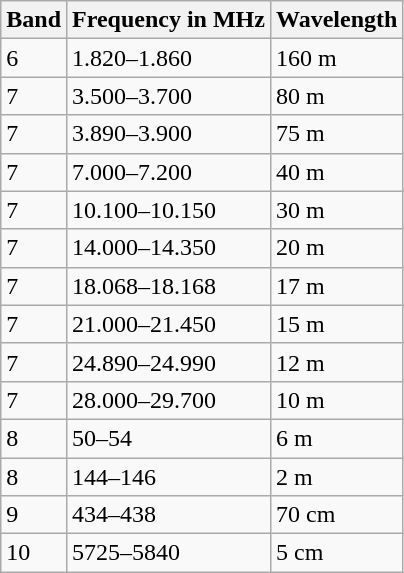<table class="wikitable">
<tr>
<th>Band</th>
<th>Frequency in MHz</th>
<th>Wavelength</th>
</tr>
<tr>
<td>6</td>
<td>1.820–1.860</td>
<td>160 m</td>
</tr>
<tr>
<td>7</td>
<td>3.500–3.700</td>
<td>80 m</td>
</tr>
<tr>
<td>7</td>
<td>3.890–3.900</td>
<td>75 m</td>
</tr>
<tr>
<td>7</td>
<td>7.000–7.200</td>
<td>40 m</td>
</tr>
<tr>
<td>7</td>
<td>10.100–10.150</td>
<td>30 m</td>
</tr>
<tr>
<td>7</td>
<td>14.000–14.350</td>
<td>20 m</td>
</tr>
<tr>
<td>7</td>
<td>18.068–18.168</td>
<td>17 m</td>
</tr>
<tr>
<td>7</td>
<td>21.000–21.450</td>
<td>15 m</td>
</tr>
<tr>
<td>7</td>
<td>24.890–24.990</td>
<td>12 m</td>
</tr>
<tr>
<td>7</td>
<td>28.000–29.700</td>
<td>10 m</td>
</tr>
<tr>
<td>8</td>
<td>50–54</td>
<td>6 m</td>
</tr>
<tr>
<td>8</td>
<td>144–146</td>
<td>2 m</td>
</tr>
<tr>
<td>9</td>
<td>434–438</td>
<td>70 cm</td>
</tr>
<tr>
<td>10</td>
<td>5725–5840</td>
<td>5 cm</td>
</tr>
</table>
